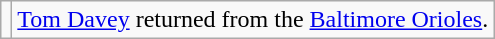<table class="wikitable">
<tr>
<td></td>
<td><a href='#'>Tom Davey</a> returned from the <a href='#'>Baltimore Orioles</a>.</td>
</tr>
</table>
